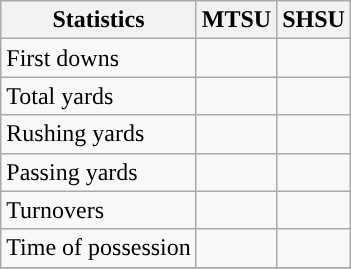<table class="wikitable" style="float: left;">
<tr>
<th>Statistics</th>
<th>MTSU</th>
<th>SHSU</th>
</tr>
<tr>
<td>First downs</td>
<td></td>
<td></td>
</tr>
<tr>
<td>Total yards</td>
<td></td>
<td></td>
</tr>
<tr>
<td>Rushing yards</td>
<td></td>
<td></td>
</tr>
<tr>
<td>Passing yards</td>
<td></td>
<td></td>
</tr>
<tr>
<td>Turnovers</td>
<td></td>
<td></td>
</tr>
<tr>
<td>Time of possession</td>
<td></td>
<td></td>
</tr>
<tr>
</tr>
</table>
